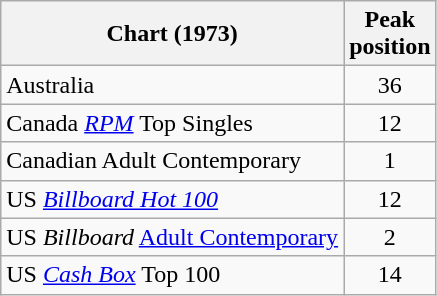<table class="wikitable sortable">
<tr>
<th align="left">Chart (1973)</th>
<th align="left">Peak<br>position</th>
</tr>
<tr>
<td>Australia</td>
<td style="text-align:center;">36</td>
</tr>
<tr>
<td>Canada <em><a href='#'>RPM</a></em> Top Singles</td>
<td style="text-align:center;">12</td>
</tr>
<tr>
<td>Canadian Adult Contemporary</td>
<td style="text-align:center;">1</td>
</tr>
<tr>
<td>US <em><a href='#'>Billboard Hot 100</a></em></td>
<td style="text-align:center;">12</td>
</tr>
<tr>
<td>US <em>Billboard</em> <a href='#'>Adult Contemporary</a></td>
<td style="text-align:center;">2</td>
</tr>
<tr>
<td>US <em><a href='#'>Cash Box</a></em> Top 100</td>
<td style="text-align:center;">14</td>
</tr>
</table>
